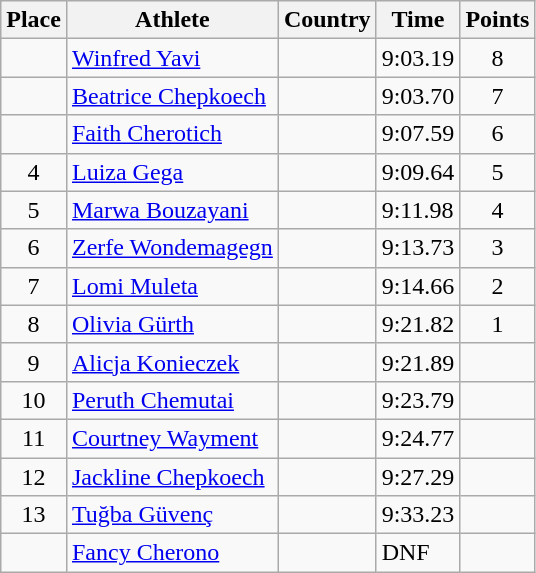<table class="wikitable">
<tr>
<th>Place</th>
<th>Athlete</th>
<th>Country</th>
<th>Time</th>
<th>Points</th>
</tr>
<tr>
<td align=center></td>
<td><a href='#'>Winfred Yavi</a></td>
<td></td>
<td>9:03.19</td>
<td align=center>8</td>
</tr>
<tr>
<td align=center></td>
<td><a href='#'>Beatrice Chepkoech</a></td>
<td></td>
<td>9:03.70</td>
<td align=center>7</td>
</tr>
<tr>
<td align=center></td>
<td><a href='#'>Faith Cherotich</a></td>
<td></td>
<td>9:07.59</td>
<td align=center>6</td>
</tr>
<tr>
<td align=center>4</td>
<td><a href='#'>Luiza Gega</a></td>
<td></td>
<td>9:09.64</td>
<td align=center>5</td>
</tr>
<tr>
<td align=center>5</td>
<td><a href='#'>Marwa Bouzayani</a></td>
<td></td>
<td>9:11.98</td>
<td align=center>4</td>
</tr>
<tr>
<td align=center>6</td>
<td><a href='#'>Zerfe Wondemagegn</a></td>
<td></td>
<td>9:13.73</td>
<td align=center>3</td>
</tr>
<tr>
<td align=center>7</td>
<td><a href='#'>Lomi Muleta</a></td>
<td></td>
<td>9:14.66</td>
<td align=center>2</td>
</tr>
<tr>
<td align=center>8</td>
<td><a href='#'>Olivia Gürth</a></td>
<td></td>
<td>9:21.82</td>
<td align=center>1</td>
</tr>
<tr>
<td align=center>9</td>
<td><a href='#'>Alicja Konieczek</a></td>
<td></td>
<td>9:21.89</td>
<td align=center></td>
</tr>
<tr>
<td align=center>10</td>
<td><a href='#'>Peruth Chemutai</a></td>
<td></td>
<td>9:23.79</td>
<td align=center></td>
</tr>
<tr>
<td align=center>11</td>
<td><a href='#'>Courtney Wayment</a></td>
<td></td>
<td>9:24.77</td>
<td align=center></td>
</tr>
<tr>
<td align=center>12</td>
<td><a href='#'>Jackline Chepkoech</a></td>
<td></td>
<td>9:27.29</td>
<td align=center></td>
</tr>
<tr>
<td align=center>13</td>
<td><a href='#'>Tuğba Güvenç</a></td>
<td></td>
<td>9:33.23</td>
<td align=center></td>
</tr>
<tr>
<td align=center></td>
<td><a href='#'>Fancy Cherono</a></td>
<td></td>
<td>DNF</td>
<td align=center></td>
</tr>
</table>
